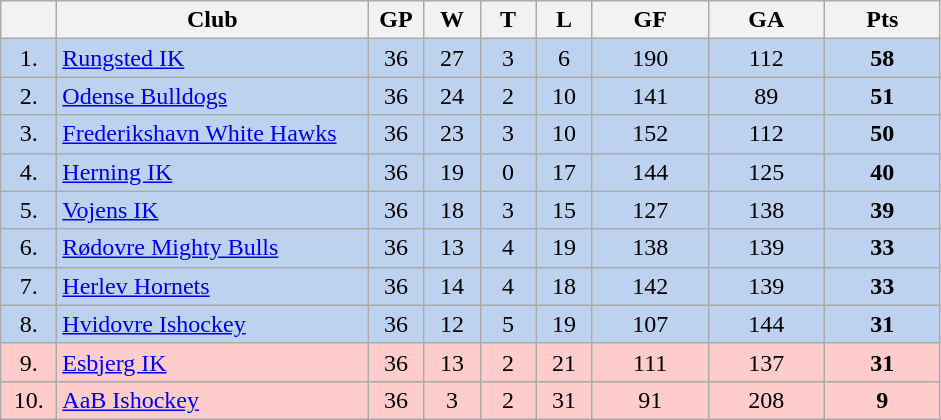<table class="wikitable">
<tr>
<th width="30"></th>
<th width="200">Club</th>
<th width="30">GP</th>
<th width="30">W</th>
<th width="30">T</th>
<th width="30">L</th>
<th width="70">GF</th>
<th width="70">GA</th>
<th width="70">Pts</th>
</tr>
<tr bgcolor="#BCD2EE" align="center">
<td>1.</td>
<td align="left"><a href='#'>Rungsted IK</a></td>
<td>36</td>
<td>27</td>
<td>3</td>
<td>6</td>
<td>190</td>
<td>112</td>
<td><strong>58</strong></td>
</tr>
<tr bgcolor="#BCD2EE" align="center">
<td>2.</td>
<td align="left"><a href='#'>Odense Bulldogs</a></td>
<td>36</td>
<td>24</td>
<td>2</td>
<td>10</td>
<td>141</td>
<td>89</td>
<td><strong>51</strong></td>
</tr>
<tr bgcolor="#BCD2EE" align="center">
<td>3.</td>
<td align="left"><a href='#'>Frederikshavn White Hawks</a></td>
<td>36</td>
<td>23</td>
<td>3</td>
<td>10</td>
<td>152</td>
<td>112</td>
<td><strong>50</strong></td>
</tr>
<tr bgcolor="#BCD2EE" align="center">
<td>4.</td>
<td align="left"><a href='#'>Herning IK</a></td>
<td>36</td>
<td>19</td>
<td>0</td>
<td>17</td>
<td>144</td>
<td>125</td>
<td><strong>40</strong></td>
</tr>
<tr bgcolor="#BCD2EE" align="center">
<td>5.</td>
<td align="left"><a href='#'>Vojens IK</a></td>
<td>36</td>
<td>18</td>
<td>3</td>
<td>15</td>
<td>127</td>
<td>138</td>
<td><strong>39</strong></td>
</tr>
<tr bgcolor="#BCD2EE" align="center">
<td>6.</td>
<td align="left"><a href='#'>Rødovre Mighty Bulls</a></td>
<td>36</td>
<td>13</td>
<td>4</td>
<td>19</td>
<td>138</td>
<td>139</td>
<td><strong>33</strong></td>
</tr>
<tr bgcolor="#BCD2EE" align="center">
<td>7.</td>
<td align="left"><a href='#'>Herlev Hornets</a></td>
<td>36</td>
<td>14</td>
<td>4</td>
<td>18</td>
<td>142</td>
<td>139</td>
<td><strong>33</strong></td>
</tr>
<tr bgcolor="#BCD2EE" align="center">
<td>8.</td>
<td align="left"><a href='#'>Hvidovre Ishockey</a></td>
<td>36</td>
<td>12</td>
<td>5</td>
<td>19</td>
<td>107</td>
<td>144</td>
<td><strong>31</strong></td>
</tr>
<tr bgcolor="#FFCCCC" align="center">
<td>9.</td>
<td align="left"><a href='#'>Esbjerg IK</a></td>
<td>36</td>
<td>13</td>
<td>2</td>
<td>21</td>
<td>111</td>
<td>137</td>
<td><strong>31</strong></td>
</tr>
<tr bgcolor="#FFCCCC" align="center">
<td>10.</td>
<td align="left"><a href='#'>AaB Ishockey</a></td>
<td>36</td>
<td>3</td>
<td>2</td>
<td>31</td>
<td>91</td>
<td>208</td>
<td><strong>9</strong></td>
</tr>
</table>
